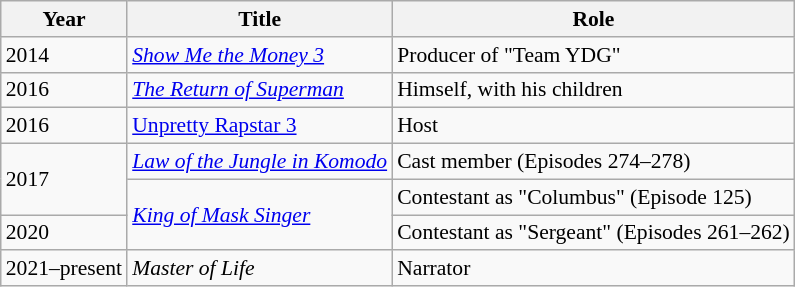<table class="wikitable sortable" style="font-size: 90%">
<tr>
<th>Year</th>
<th>Title</th>
<th>Role</th>
</tr>
<tr>
<td>2014</td>
<td><em><a href='#'>Show Me the Money 3</a></em></td>
<td>Producer of "Team YDG"</td>
</tr>
<tr>
<td>2016</td>
<td><em><a href='#'>The Return of Superman</a></em></td>
<td>Himself, with his children</td>
</tr>
<tr>
<td>2016</td>
<td><a href='#'>Unpretty Rapstar 3</a></td>
<td>Host</td>
</tr>
<tr>
<td rowspan=2>2017</td>
<td><em><a href='#'>Law of the Jungle in Komodo</a></em></td>
<td>Cast member (Episodes 274–278)</td>
</tr>
<tr>
<td rowspan=2><em><a href='#'>King of Mask Singer</a></em></td>
<td>Contestant as "Columbus" (Episode 125)</td>
</tr>
<tr>
<td>2020</td>
<td>Contestant as "Sergeant" (Episodes 261–262)</td>
</tr>
<tr>
<td>2021–present</td>
<td><em>Master of Life</em></td>
<td>Narrator</td>
</tr>
</table>
